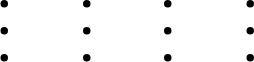<table>
<tr>
<td valign="top" width=20%><br><ul><li></li><li></li><li></li></ul></td>
<td valign="top" width=20%><br><ul><li></li><li></li><li></li></ul></td>
<td valign="top" width=20%><br><ul><li></li><li></li><li></li></ul></td>
<td valign="top" width=20%><br><ul><li></li><li></li><li></li></ul></td>
</tr>
</table>
